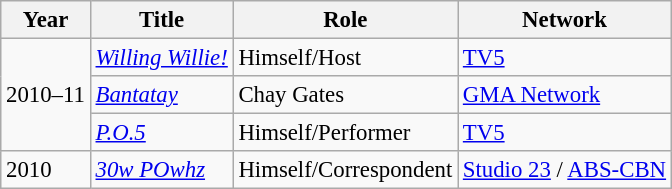<table class="wikitable" style="font-size: 95%;">
<tr>
<th>Year</th>
<th>Title</th>
<th>Role</th>
<th>Network</th>
</tr>
<tr>
<td rowspan="3">2010–11</td>
<td><em><a href='#'>Willing Willie!</a></em></td>
<td>Himself/Host</td>
<td><a href='#'>TV5</a></td>
</tr>
<tr>
<td><em><a href='#'>Bantatay</a></em></td>
<td>Chay Gates</td>
<td><a href='#'>GMA Network</a></td>
</tr>
<tr>
<td><em><a href='#'>P.O.5</a></em></td>
<td>Himself/Performer</td>
<td><a href='#'>TV5</a></td>
</tr>
<tr>
<td>2010</td>
<td><em><a href='#'>30w POwhz</a></em></td>
<td>Himself/Correspondent</td>
<td><a href='#'>Studio 23</a> / <a href='#'>ABS-CBN</a></td>
</tr>
</table>
